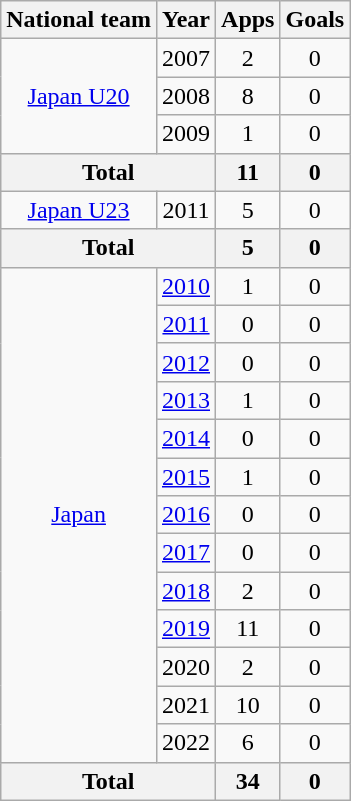<table class="wikitable" style="text-align:center">
<tr>
<th>National team</th>
<th>Year</th>
<th>Apps</th>
<th>Goals</th>
</tr>
<tr>
<td rowspan="3"><a href='#'>Japan U20</a></td>
<td>2007</td>
<td>2</td>
<td>0</td>
</tr>
<tr>
<td>2008</td>
<td>8</td>
<td>0</td>
</tr>
<tr>
<td>2009</td>
<td>1</td>
<td>0</td>
</tr>
<tr>
<th colspan="2">Total</th>
<th>11</th>
<th>0</th>
</tr>
<tr>
<td><a href='#'>Japan U23</a></td>
<td>2011</td>
<td>5</td>
<td>0</td>
</tr>
<tr>
<th colspan="2">Total</th>
<th>5</th>
<th>0</th>
</tr>
<tr>
<td rowspan="13"><a href='#'>Japan</a></td>
<td><a href='#'>2010</a></td>
<td>1</td>
<td>0</td>
</tr>
<tr>
<td><a href='#'>2011</a></td>
<td>0</td>
<td>0</td>
</tr>
<tr>
<td><a href='#'>2012</a></td>
<td>0</td>
<td>0</td>
</tr>
<tr>
<td><a href='#'>2013</a></td>
<td>1</td>
<td>0</td>
</tr>
<tr>
<td><a href='#'>2014</a></td>
<td>0</td>
<td>0</td>
</tr>
<tr>
<td><a href='#'>2015</a></td>
<td>1</td>
<td>0</td>
</tr>
<tr>
<td><a href='#'>2016</a></td>
<td>0</td>
<td>0</td>
</tr>
<tr>
<td><a href='#'>2017</a></td>
<td>0</td>
<td>0</td>
</tr>
<tr>
<td><a href='#'>2018</a></td>
<td>2</td>
<td>0</td>
</tr>
<tr>
<td><a href='#'>2019</a></td>
<td>11</td>
<td>0</td>
</tr>
<tr>
<td>2020</td>
<td>2</td>
<td>0</td>
</tr>
<tr>
<td>2021</td>
<td>10</td>
<td>0</td>
</tr>
<tr>
<td>2022</td>
<td>6</td>
<td>0</td>
</tr>
<tr>
<th colspan="2">Total</th>
<th>34</th>
<th>0</th>
</tr>
</table>
